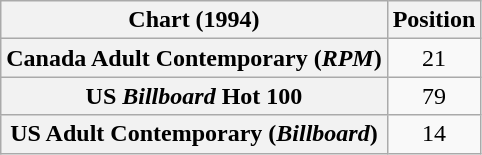<table class="wikitable sortable plainrowheaders" style="text-align:center">
<tr>
<th>Chart (1994)</th>
<th>Position</th>
</tr>
<tr>
<th scope="row">Canada Adult Contemporary (<em>RPM</em>)</th>
<td>21</td>
</tr>
<tr>
<th scope="row">US <em>Billboard</em> Hot 100</th>
<td>79</td>
</tr>
<tr>
<th scope="row">US Adult Contemporary (<em>Billboard</em>)</th>
<td>14</td>
</tr>
</table>
